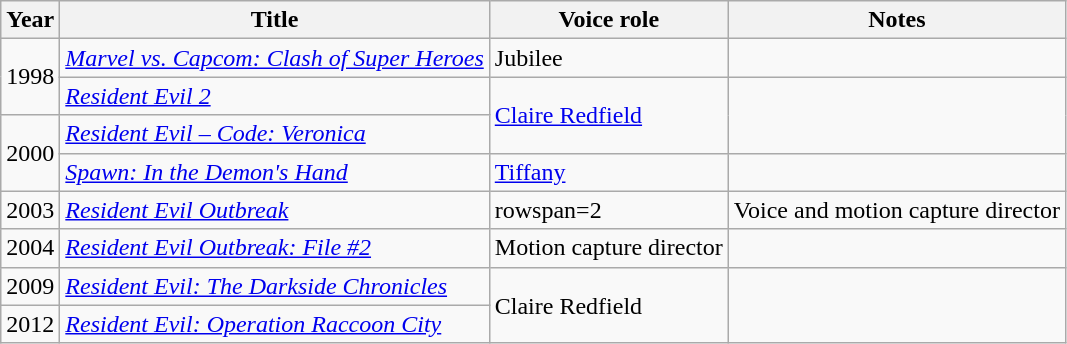<table class="wikitable sortable">
<tr>
<th>Year</th>
<th>Title</th>
<th>Voice role</th>
<th class="unsortable">Notes</th>
</tr>
<tr>
<td rowspan=2>1998</td>
<td><em><a href='#'>Marvel vs. Capcom: Clash of Super Heroes</a></em></td>
<td>Jubilee</td>
<td></td>
</tr>
<tr>
<td><em><a href='#'>Resident Evil 2</a></em></td>
<td rowspan=2><a href='#'>Claire Redfield</a></td>
<td rowspan="2"></td>
</tr>
<tr>
<td rowspan=2>2000</td>
<td><em><a href='#'>Resident Evil – Code: Veronica</a></em></td>
</tr>
<tr>
<td><em><a href='#'>Spawn: In the Demon's Hand</a></em></td>
<td><a href='#'>Tiffany</a></td>
<td></td>
</tr>
<tr>
<td>2003</td>
<td><em><a href='#'>Resident Evil Outbreak</a></em></td>
<td>rowspan=2 </td>
<td>Voice and motion capture director</td>
</tr>
<tr>
<td>2004</td>
<td><em><a href='#'>Resident Evil Outbreak: File #2</a></em></td>
<td>Motion capture director</td>
</tr>
<tr>
<td>2009</td>
<td><em><a href='#'>Resident Evil: The Darkside Chronicles</a></em></td>
<td rowspan=2>Claire Redfield</td>
<td rowspan="2"></td>
</tr>
<tr>
<td>2012</td>
<td><em><a href='#'>Resident Evil: Operation Raccoon City</a></em></td>
</tr>
</table>
